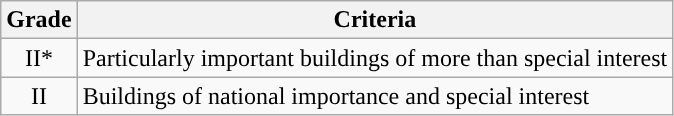<table class="wikitable">
<tr>
<th>Grade</th>
<th>Criteria</th>
</tr>
<tr>
<td align="center" >II*</td>
<td>Particularly important buildings of more than special interest</td>
</tr>
<tr>
<td align="center" >II</td>
<td>Buildings of national importance and special interest</td>
</tr>
</table>
